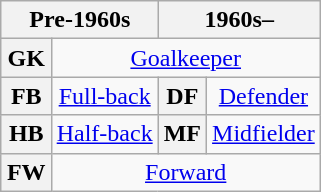<table class="wikitable plainrowheaders" style="text-align:center;margin-left:1em;float:right">
<tr>
<th colspan="2" scope="col">Pre-1960s</th>
<th colspan="2" scope="col">1960s–</th>
</tr>
<tr>
<th>GK</th>
<td colspan="3"><a href='#'>Goalkeeper</a></td>
</tr>
<tr>
<th>FB</th>
<td><a href='#'>Full-back</a></td>
<th>DF</th>
<td><a href='#'>Defender</a></td>
</tr>
<tr>
<th>HB</th>
<td><a href='#'>Half-back</a></td>
<th>MF</th>
<td><a href='#'>Midfielder</a></td>
</tr>
<tr>
<th>FW</th>
<td colspan="3"><a href='#'>Forward</a></td>
</tr>
</table>
